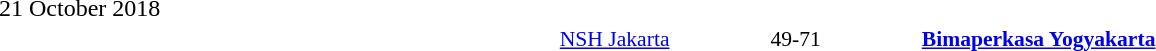<table cellspacing="1" style="width:100%;">
<tr>
<td>21 October 2018</td>
</tr>
<tr style="font-size:90%">
<td align="right"><a href='#'>NSH Jakarta</a></td>
<td></td>
<td align="center">49-71</td>
<td></td>
<td><a href='#'><strong>Bimaperkasa Yogyakarta</strong></a></td>
</tr>
</table>
